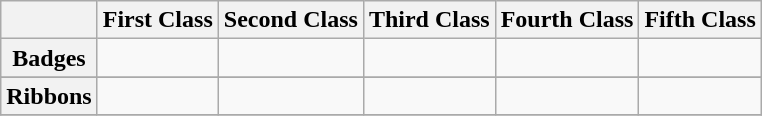<table align=center class=wikitable>
<tr>
<th valign=center align=center></th>
<th valign=center align=center>First Class</th>
<th valign=center align=center>Second Class</th>
<th valign=center align=center>Third Class</th>
<th valign=center align=center>Fourth Class</th>
<th valign=center align=center>Fifth Class</th>
</tr>
<tr>
<th valign=center align=center>Badges</th>
<td valign=center align=center></td>
<td valign=center align=center></td>
<td valign=center align=center></td>
<td valign=center align=center></td>
<td valign=center align=center></td>
</tr>
<tr>
</tr>
<tr>
<th valign=center align=center>Ribbons</th>
<td valign=center align=center></td>
<td valign=center align=center></td>
<td valign=center align=center></td>
<td valign=center align=center></td>
<td valign=center align=center></td>
</tr>
<tr>
</tr>
</table>
